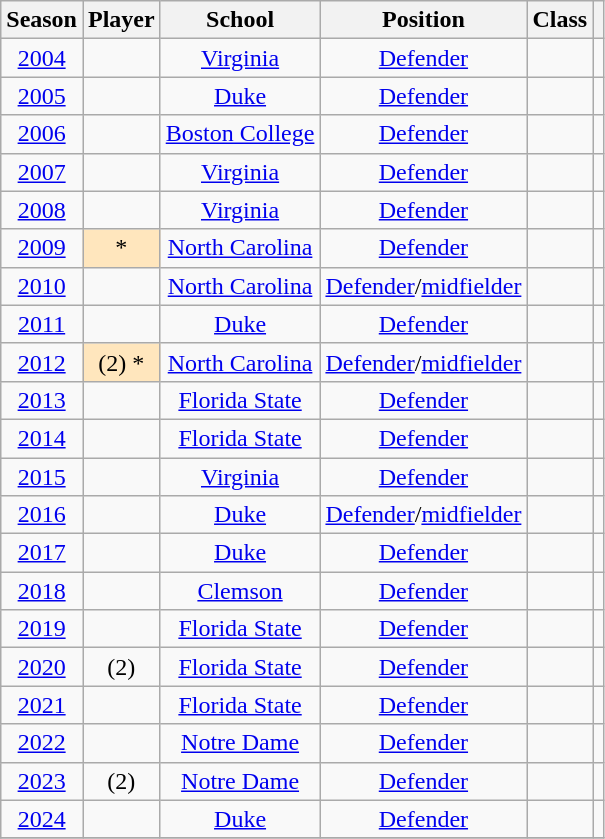<table class="wikitable sortable" style="text-align: center;">
<tr>
<th>Season</th>
<th>Player</th>
<th>School</th>
<th>Position</th>
<th>Class</th>
<th class="unsortable"></th>
</tr>
<tr>
<td><a href='#'>2004</a></td>
<td></td>
<td><a href='#'>Virginia</a></td>
<td><a href='#'>Defender</a></td>
<td></td>
<td></td>
</tr>
<tr>
<td><a href='#'>2005</a></td>
<td></td>
<td><a href='#'>Duke</a></td>
<td><a href='#'>Defender</a></td>
<td></td>
<td></td>
</tr>
<tr>
<td><a href='#'>2006</a></td>
<td></td>
<td><a href='#'>Boston College</a></td>
<td><a href='#'>Defender</a></td>
<td></td>
<td></td>
</tr>
<tr>
<td><a href='#'>2007</a></td>
<td></td>
<td><a href='#'>Virginia</a></td>
<td><a href='#'>Defender</a></td>
<td></td>
<td></td>
</tr>
<tr>
<td><a href='#'>2008</a></td>
<td></td>
<td><a href='#'>Virginia</a></td>
<td><a href='#'>Defender</a></td>
<td></td>
<td></td>
</tr>
<tr>
<td><a href='#'>2009</a></td>
<td style="background-color:#FFE6BD"> *</td>
<td><a href='#'>North Carolina</a></td>
<td><a href='#'>Defender</a></td>
<td></td>
<td></td>
</tr>
<tr>
<td><a href='#'>2010</a></td>
<td></td>
<td><a href='#'>North Carolina</a></td>
<td><a href='#'>Defender</a>/<a href='#'>midfielder</a></td>
<td></td>
<td></td>
</tr>
<tr>
<td><a href='#'>2011</a></td>
<td></td>
<td><a href='#'>Duke</a></td>
<td><a href='#'>Defender</a></td>
<td></td>
<td></td>
</tr>
<tr>
<td><a href='#'>2012</a></td>
<td style="background-color:#FFE6BD"> (2) *</td>
<td><a href='#'>North Carolina</a></td>
<td><a href='#'>Defender</a>/<a href='#'>midfielder</a></td>
<td></td>
<td></td>
</tr>
<tr>
<td><a href='#'>2013</a></td>
<td></td>
<td><a href='#'>Florida State</a></td>
<td><a href='#'>Defender</a></td>
<td></td>
<td></td>
</tr>
<tr>
<td><a href='#'>2014</a></td>
<td></td>
<td><a href='#'>Florida State</a></td>
<td><a href='#'>Defender</a></td>
<td></td>
<td></td>
</tr>
<tr>
<td><a href='#'>2015</a></td>
<td></td>
<td><a href='#'>Virginia</a></td>
<td><a href='#'>Defender</a></td>
<td></td>
<td></td>
</tr>
<tr>
<td><a href='#'>2016</a></td>
<td></td>
<td><a href='#'>Duke</a></td>
<td><a href='#'>Defender</a>/<a href='#'>midfielder</a></td>
<td></td>
<td></td>
</tr>
<tr>
<td><a href='#'>2017</a></td>
<td></td>
<td><a href='#'>Duke</a></td>
<td><a href='#'>Defender</a></td>
<td></td>
<td></td>
</tr>
<tr>
<td><a href='#'>2018</a></td>
<td></td>
<td><a href='#'>Clemson</a></td>
<td><a href='#'>Defender</a></td>
<td></td>
<td></td>
</tr>
<tr>
<td><a href='#'>2019</a></td>
<td></td>
<td><a href='#'>Florida State</a></td>
<td><a href='#'>Defender</a></td>
<td></td>
<td></td>
</tr>
<tr>
<td><a href='#'>2020</a></td>
<td> (2)</td>
<td><a href='#'>Florida State</a></td>
<td><a href='#'>Defender</a></td>
<td></td>
<td></td>
</tr>
<tr>
<td><a href='#'>2021</a></td>
<td></td>
<td><a href='#'>Florida State</a></td>
<td><a href='#'>Defender</a></td>
<td></td>
<td></td>
</tr>
<tr>
<td><a href='#'>2022</a></td>
<td></td>
<td><a href='#'>Notre Dame</a></td>
<td><a href='#'>Defender</a></td>
<td></td>
<td></td>
</tr>
<tr>
<td><a href='#'>2023</a></td>
<td> (2)</td>
<td><a href='#'>Notre Dame</a></td>
<td><a href='#'>Defender</a></td>
<td></td>
<td></td>
</tr>
<tr>
<td><a href='#'>2024</a></td>
<td></td>
<td><a href='#'>Duke</a></td>
<td><a href='#'>Defender</a></td>
<td></td>
<td></td>
</tr>
<tr>
</tr>
</table>
